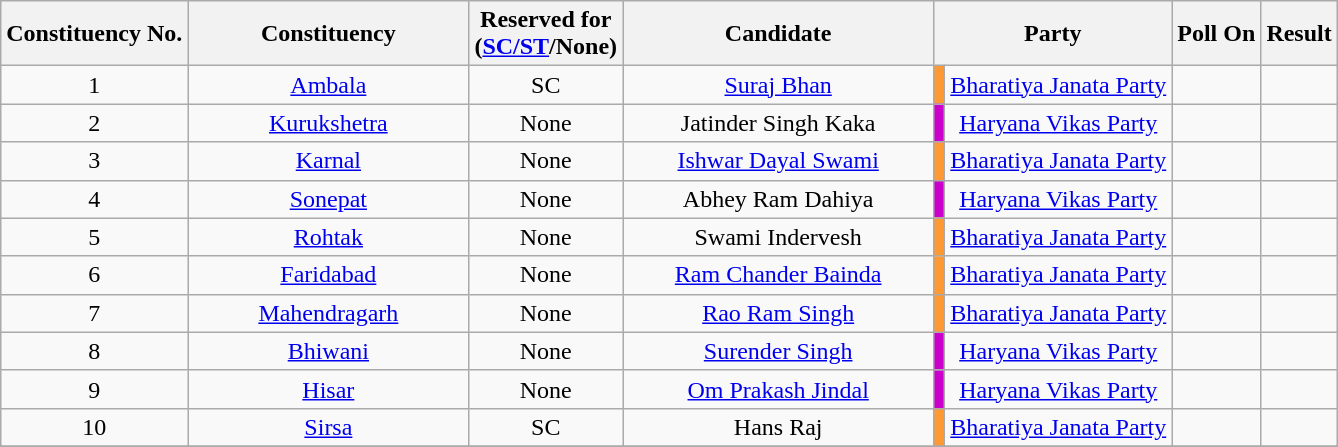<table class="wikitable sortable" style="text-align:center">
<tr>
<th>Constituency No.</th>
<th style="width:180px;">Constituency</th>
<th>Reserved for<br>(<a href='#'>SC/ST</a>/None)</th>
<th style="width:200px;">Candidate</th>
<th colspan="2">Party</th>
<th>Poll On</th>
<th>Result</th>
</tr>
<tr>
<td>1</td>
<td><a href='#'>Ambala</a></td>
<td>SC</td>
<td><a href='#'>Suraj Bhan</a></td>
<td bgcolor=#FF9933></td>
<td><a href='#'>Bharatiya Janata Party</a></td>
<td></td>
<td></td>
</tr>
<tr>
<td>2</td>
<td><a href='#'>Kurukshetra</a></td>
<td>None</td>
<td>Jatinder Singh Kaka</td>
<td bgcolor=#CC00CC></td>
<td><a href='#'>Haryana Vikas Party</a></td>
<td></td>
<td></td>
</tr>
<tr>
<td>3</td>
<td><a href='#'>Karnal</a></td>
<td>None</td>
<td><a href='#'>Ishwar Dayal Swami</a></td>
<td bgcolor=#FF9933></td>
<td><a href='#'>Bharatiya Janata Party</a></td>
<td></td>
<td></td>
</tr>
<tr>
<td>4</td>
<td><a href='#'>Sonepat</a></td>
<td>None</td>
<td>Abhey Ram Dahiya</td>
<td bgcolor=#CC00CC></td>
<td><a href='#'>Haryana Vikas Party</a></td>
<td></td>
<td></td>
</tr>
<tr>
<td>5</td>
<td><a href='#'>Rohtak</a></td>
<td>None</td>
<td>Swami Indervesh</td>
<td bgcolor=#FF9933></td>
<td><a href='#'>Bharatiya Janata Party</a></td>
<td></td>
<td></td>
</tr>
<tr>
<td>6</td>
<td><a href='#'>Faridabad</a></td>
<td>None</td>
<td><a href='#'>Ram Chander Bainda</a></td>
<td bgcolor=#FF9933></td>
<td><a href='#'>Bharatiya Janata Party</a></td>
<td></td>
<td></td>
</tr>
<tr>
<td>7</td>
<td><a href='#'>Mahendragarh</a></td>
<td>None</td>
<td><a href='#'>Rao Ram Singh</a></td>
<td bgcolor=#FF9933></td>
<td><a href='#'>Bharatiya Janata Party</a></td>
<td></td>
<td></td>
</tr>
<tr>
<td>8</td>
<td><a href='#'>Bhiwani</a></td>
<td>None</td>
<td><a href='#'>Surender Singh</a></td>
<td bgcolor=#CC00CC></td>
<td><a href='#'>Haryana Vikas Party</a></td>
<td></td>
<td></td>
</tr>
<tr>
<td>9</td>
<td><a href='#'>Hisar</a></td>
<td>None</td>
<td><a href='#'>Om Prakash Jindal</a></td>
<td bgcolor=#CC00CC></td>
<td><a href='#'>Haryana Vikas Party</a></td>
<td></td>
<td></td>
</tr>
<tr>
<td>10</td>
<td><a href='#'>Sirsa</a></td>
<td>SC</td>
<td>Hans Raj</td>
<td bgcolor=#FF9933></td>
<td><a href='#'>Bharatiya Janata Party</a></td>
<td></td>
<td></td>
</tr>
<tr>
</tr>
</table>
